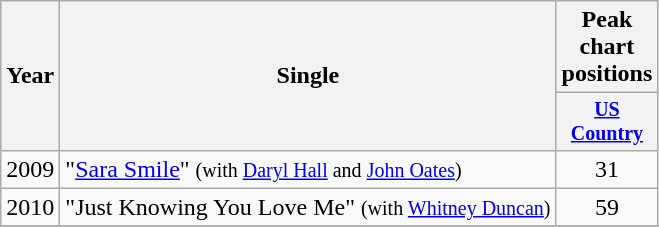<table class="wikitable" style="text-align:center;">
<tr>
<th rowspan="2">Year</th>
<th rowspan="2">Single</th>
<th colspan="1">Peak chart positions</th>
</tr>
<tr style="font-size:smaller;">
<th width="60"><a href='#'>US Country</a></th>
</tr>
<tr>
<td>2009</td>
<td align="left">"<a href='#'>Sara Smile</a>" <small>(with <a href='#'>Daryl Hall</a> and <a href='#'>John Oates</a>)</small></td>
<td>31</td>
</tr>
<tr>
<td>2010</td>
<td align="left">"Just Knowing You Love Me" <small>(with <a href='#'>Whitney Duncan</a>)</small></td>
<td>59</td>
</tr>
<tr>
</tr>
</table>
